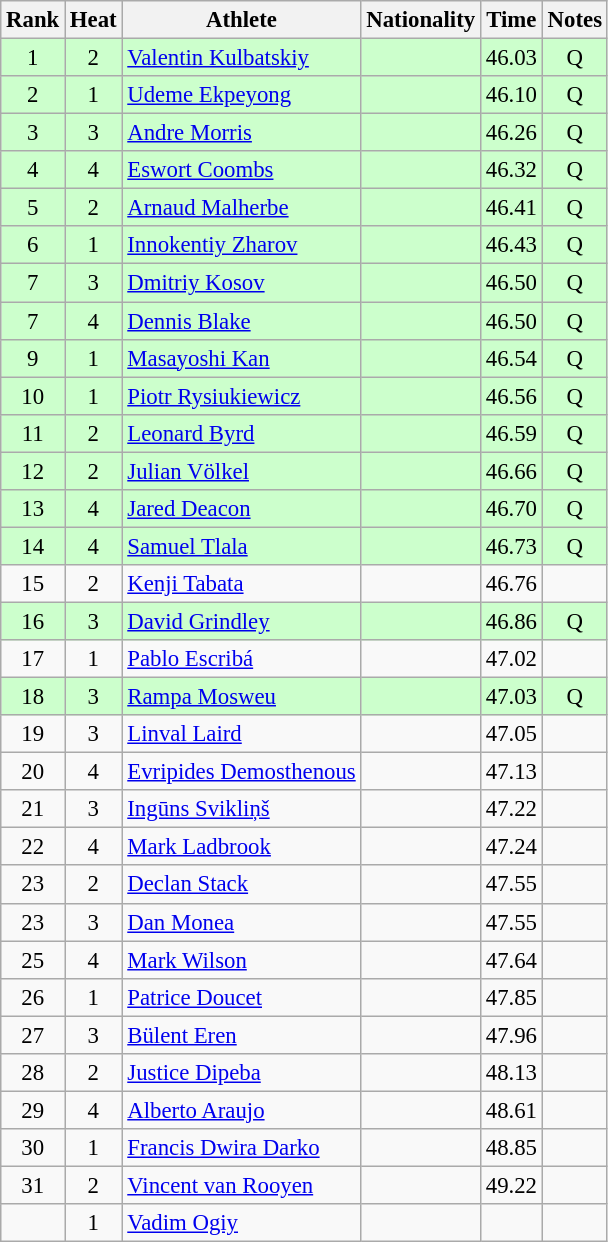<table class="wikitable sortable" style="text-align:center;font-size:95%">
<tr>
<th>Rank</th>
<th>Heat</th>
<th>Athlete</th>
<th>Nationality</th>
<th>Time</th>
<th>Notes</th>
</tr>
<tr bgcolor=ccffcc>
<td>1</td>
<td>2</td>
<td align="left"><a href='#'>Valentin Kulbatskiy</a></td>
<td align=left></td>
<td>46.03</td>
<td>Q</td>
</tr>
<tr bgcolor=ccffcc>
<td>2</td>
<td>1</td>
<td align="left"><a href='#'>Udeme Ekpeyong</a></td>
<td align=left></td>
<td>46.10</td>
<td>Q</td>
</tr>
<tr bgcolor=ccffcc>
<td>3</td>
<td>3</td>
<td align="left"><a href='#'>Andre Morris</a></td>
<td align=left></td>
<td>46.26</td>
<td>Q</td>
</tr>
<tr bgcolor=ccffcc>
<td>4</td>
<td>4</td>
<td align="left"><a href='#'>Eswort Coombs</a></td>
<td align=left></td>
<td>46.32</td>
<td>Q</td>
</tr>
<tr bgcolor=ccffcc>
<td>5</td>
<td>2</td>
<td align="left"><a href='#'>Arnaud Malherbe</a></td>
<td align=left></td>
<td>46.41</td>
<td>Q</td>
</tr>
<tr bgcolor=ccffcc>
<td>6</td>
<td>1</td>
<td align="left"><a href='#'>Innokentiy Zharov</a></td>
<td align=left></td>
<td>46.43</td>
<td>Q</td>
</tr>
<tr bgcolor=ccffcc>
<td>7</td>
<td>3</td>
<td align="left"><a href='#'>Dmitriy Kosov</a></td>
<td align=left></td>
<td>46.50</td>
<td>Q</td>
</tr>
<tr bgcolor=ccffcc>
<td>7</td>
<td>4</td>
<td align="left"><a href='#'>Dennis Blake</a></td>
<td align=left></td>
<td>46.50</td>
<td>Q</td>
</tr>
<tr bgcolor=ccffcc>
<td>9</td>
<td>1</td>
<td align="left"><a href='#'>Masayoshi Kan</a></td>
<td align=left></td>
<td>46.54</td>
<td>Q</td>
</tr>
<tr bgcolor=ccffcc>
<td>10</td>
<td>1</td>
<td align="left"><a href='#'>Piotr Rysiukiewicz</a></td>
<td align=left></td>
<td>46.56</td>
<td>Q</td>
</tr>
<tr bgcolor=ccffcc>
<td>11</td>
<td>2</td>
<td align="left"><a href='#'>Leonard Byrd</a></td>
<td align=left></td>
<td>46.59</td>
<td>Q</td>
</tr>
<tr bgcolor=ccffcc>
<td>12</td>
<td>2</td>
<td align="left"><a href='#'>Julian Völkel</a></td>
<td align=left></td>
<td>46.66</td>
<td>Q</td>
</tr>
<tr bgcolor=ccffcc>
<td>13</td>
<td>4</td>
<td align="left"><a href='#'>Jared Deacon</a></td>
<td align=left></td>
<td>46.70</td>
<td>Q</td>
</tr>
<tr bgcolor=ccffcc>
<td>14</td>
<td>4</td>
<td align="left"><a href='#'>Samuel Tlala</a></td>
<td align=left></td>
<td>46.73</td>
<td>Q</td>
</tr>
<tr>
<td>15</td>
<td>2</td>
<td align="left"><a href='#'>Kenji Tabata</a></td>
<td align=left></td>
<td>46.76</td>
<td></td>
</tr>
<tr bgcolor=ccffcc>
<td>16</td>
<td>3</td>
<td align="left"><a href='#'>David Grindley</a></td>
<td align=left></td>
<td>46.86</td>
<td>Q</td>
</tr>
<tr>
<td>17</td>
<td>1</td>
<td align="left"><a href='#'>Pablo Escribá</a></td>
<td align=left></td>
<td>47.02</td>
<td></td>
</tr>
<tr bgcolor=ccffcc>
<td>18</td>
<td>3</td>
<td align="left"><a href='#'>Rampa Mosweu</a></td>
<td align=left></td>
<td>47.03</td>
<td>Q</td>
</tr>
<tr>
<td>19</td>
<td>3</td>
<td align="left"><a href='#'>Linval Laird</a></td>
<td align=left></td>
<td>47.05</td>
<td></td>
</tr>
<tr>
<td>20</td>
<td>4</td>
<td align="left"><a href='#'>Evripides Demosthenous</a></td>
<td align=left></td>
<td>47.13</td>
<td></td>
</tr>
<tr>
<td>21</td>
<td>3</td>
<td align="left"><a href='#'>Ingūns Svikliņš</a></td>
<td align=left></td>
<td>47.22</td>
<td></td>
</tr>
<tr>
<td>22</td>
<td>4</td>
<td align="left"><a href='#'>Mark Ladbrook</a></td>
<td align=left></td>
<td>47.24</td>
<td></td>
</tr>
<tr>
<td>23</td>
<td>2</td>
<td align="left"><a href='#'>Declan Stack</a></td>
<td align=left></td>
<td>47.55</td>
<td></td>
</tr>
<tr>
<td>23</td>
<td>3</td>
<td align="left"><a href='#'>Dan Monea</a></td>
<td align=left></td>
<td>47.55</td>
<td></td>
</tr>
<tr>
<td>25</td>
<td>4</td>
<td align="left"><a href='#'>Mark Wilson</a></td>
<td align=left></td>
<td>47.64</td>
<td></td>
</tr>
<tr>
<td>26</td>
<td>1</td>
<td align="left"><a href='#'>Patrice Doucet</a></td>
<td align=left></td>
<td>47.85</td>
<td></td>
</tr>
<tr>
<td>27</td>
<td>3</td>
<td align="left"><a href='#'>Bülent Eren</a></td>
<td align=left></td>
<td>47.96</td>
<td></td>
</tr>
<tr>
<td>28</td>
<td>2</td>
<td align="left"><a href='#'>Justice Dipeba</a></td>
<td align=left></td>
<td>48.13</td>
<td></td>
</tr>
<tr>
<td>29</td>
<td>4</td>
<td align="left"><a href='#'>Alberto Araujo</a></td>
<td align=left></td>
<td>48.61</td>
<td></td>
</tr>
<tr>
<td>30</td>
<td>1</td>
<td align="left"><a href='#'>Francis Dwira Darko</a></td>
<td align=left></td>
<td>48.85</td>
<td></td>
</tr>
<tr>
<td>31</td>
<td>2</td>
<td align="left"><a href='#'>Vincent van Rooyen</a></td>
<td align=left></td>
<td>49.22</td>
<td></td>
</tr>
<tr>
<td></td>
<td>1</td>
<td align="left"><a href='#'>Vadim Ogiy</a></td>
<td align=left></td>
<td></td>
<td></td>
</tr>
</table>
